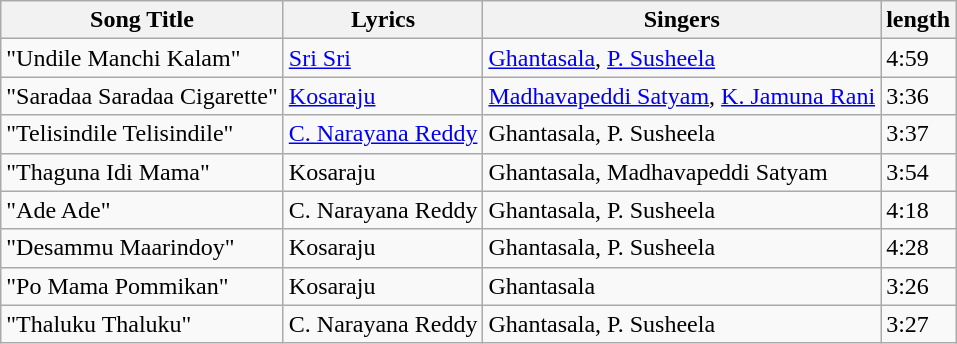<table class="wikitable">
<tr>
<th>Song Title</th>
<th>Lyrics</th>
<th>Singers</th>
<th>length</th>
</tr>
<tr>
<td>"Undile Manchi Kalam"</td>
<td><a href='#'>Sri Sri</a></td>
<td><a href='#'>Ghantasala</a>, <a href='#'>P. Susheela</a></td>
<td>4:59</td>
</tr>
<tr>
<td>"Saradaa Saradaa Cigarette"</td>
<td><a href='#'>Kosaraju</a></td>
<td><a href='#'>Madhavapeddi Satyam</a>, <a href='#'>K. Jamuna Rani</a></td>
<td>3:36</td>
</tr>
<tr>
<td>"Telisindile Telisindile"</td>
<td><a href='#'>C. Narayana Reddy</a></td>
<td>Ghantasala, P. Susheela</td>
<td>3:37</td>
</tr>
<tr>
<td>"Thaguna Idi Mama"</td>
<td>Kosaraju</td>
<td>Ghantasala, Madhavapeddi Satyam</td>
<td>3:54</td>
</tr>
<tr>
<td>"Ade Ade"</td>
<td>C. Narayana Reddy</td>
<td>Ghantasala, P. Susheela</td>
<td>4:18</td>
</tr>
<tr>
<td>"Desammu Maarindoy"</td>
<td>Kosaraju</td>
<td>Ghantasala, P. Susheela</td>
<td>4:28</td>
</tr>
<tr>
<td>"Po Mama Pommikan"</td>
<td>Kosaraju</td>
<td>Ghantasala</td>
<td>3:26</td>
</tr>
<tr>
<td>"Thaluku Thaluku"</td>
<td>C. Narayana Reddy</td>
<td>Ghantasala, P. Susheela</td>
<td>3:27</td>
</tr>
</table>
